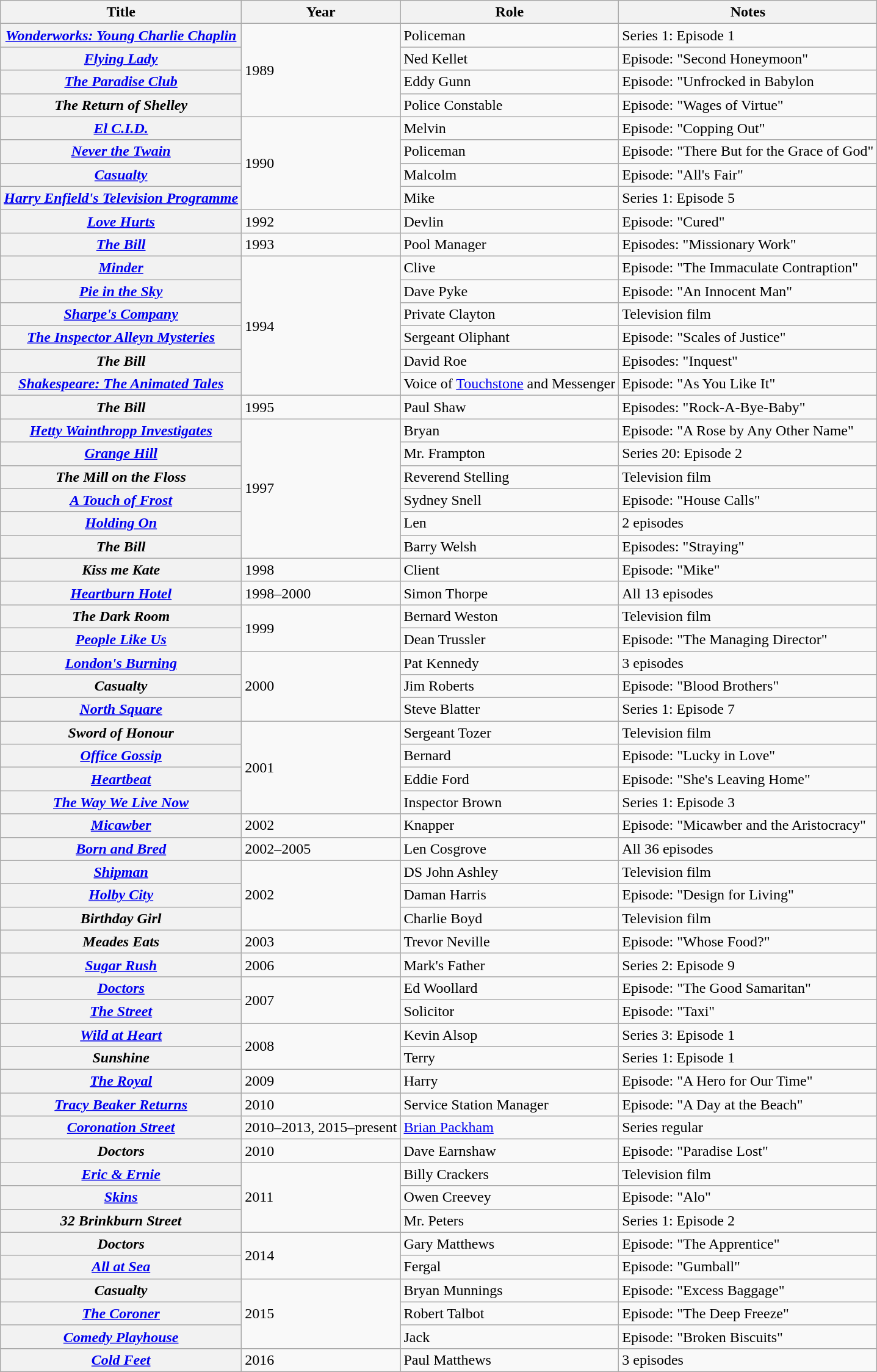<table class="wikitable plainrowheaders sortable">
<tr>
<th scope="col">Title</th>
<th scope="col">Year</th>
<th scope="col">Role</th>
<th scope="col" class="unsortable">Notes</th>
</tr>
<tr>
<th scope="row"><em><a href='#'>Wonderworks: Young Charlie Chaplin</a></em></th>
<td rowspan="4">1989</td>
<td>Policeman</td>
<td>Series 1: Episode 1</td>
</tr>
<tr>
<th scope="row"><em><a href='#'>Flying Lady</a></em></th>
<td>Ned Kellet</td>
<td>Episode: "Second Honeymoon"</td>
</tr>
<tr>
<th scope="row"><em><a href='#'>The Paradise Club</a></em></th>
<td>Eddy Gunn</td>
<td>Episode: "Unfrocked in Babylon</td>
</tr>
<tr>
<th scope="row"><em>The Return of Shelley</em></th>
<td>Police Constable</td>
<td>Episode: "Wages of Virtue"</td>
</tr>
<tr>
<th scope="row"><em><a href='#'>El C.I.D.</a></em></th>
<td rowspan="4">1990</td>
<td>Melvin</td>
<td>Episode: "Copping Out"</td>
</tr>
<tr>
<th scope="row"><em><a href='#'>Never the Twain</a></em></th>
<td>Policeman</td>
<td>Episode: "There But for the Grace of God"</td>
</tr>
<tr>
<th scope="row"><em><a href='#'>Casualty</a></em></th>
<td>Malcolm</td>
<td>Episode: "All's Fair"</td>
</tr>
<tr>
<th scope="row"><em><a href='#'>Harry Enfield's Television Programme</a></em></th>
<td>Mike</td>
<td>Series 1: Episode 5</td>
</tr>
<tr>
<th scope="row"><em><a href='#'>Love Hurts</a></em></th>
<td>1992</td>
<td>Devlin</td>
<td>Episode: "Cured"</td>
</tr>
<tr>
<th scope="row"><em><a href='#'>The Bill</a></em></th>
<td>1993</td>
<td>Pool Manager</td>
<td>Episodes: "Missionary Work"</td>
</tr>
<tr>
<th scope="row"><em><a href='#'>Minder</a></em></th>
<td rowspan="6">1994</td>
<td>Clive</td>
<td>Episode: "The Immaculate Contraption"</td>
</tr>
<tr>
<th scope="row"><em><a href='#'>Pie in the Sky</a></em></th>
<td>Dave Pyke</td>
<td>Episode: "An Innocent Man"</td>
</tr>
<tr>
<th scope="row"><em><a href='#'>Sharpe's Company</a></em></th>
<td>Private Clayton</td>
<td>Television film</td>
</tr>
<tr>
<th scope="row"><em><a href='#'>The Inspector Alleyn Mysteries</a></em></th>
<td>Sergeant Oliphant</td>
<td>Episode: "Scales of Justice"</td>
</tr>
<tr>
<th scope="row"><em>The Bill</em></th>
<td>David Roe</td>
<td>Episodes: "Inquest"</td>
</tr>
<tr>
<th scope="row"><em><a href='#'>Shakespeare: The Animated Tales</a></em></th>
<td>Voice of <a href='#'>Touchstone</a> and Messenger</td>
<td>Episode: "As You Like It"</td>
</tr>
<tr>
<th scope="row"><em>The Bill</em></th>
<td>1995</td>
<td>Paul Shaw</td>
<td>Episodes: "Rock-A-Bye-Baby"</td>
</tr>
<tr>
<th scope="row"><em><a href='#'>Hetty Wainthropp Investigates</a></em></th>
<td rowspan="6">1997</td>
<td>Bryan</td>
<td>Episode: "A Rose by Any Other Name"</td>
</tr>
<tr>
<th scope="row"><em><a href='#'>Grange Hill</a></em></th>
<td>Mr. Frampton</td>
<td>Series 20: Episode 2</td>
</tr>
<tr>
<th scope="row"><em>The Mill on the Floss</em></th>
<td>Reverend Stelling</td>
<td>Television film</td>
</tr>
<tr>
<th scope="row"><em><a href='#'>A Touch of Frost</a></em></th>
<td>Sydney Snell</td>
<td>Episode: "House Calls"</td>
</tr>
<tr>
<th scope="row"><em><a href='#'>Holding On</a></em></th>
<td>Len</td>
<td>2 episodes</td>
</tr>
<tr>
<th scope="row"><em>The Bill</em></th>
<td>Barry Welsh</td>
<td>Episodes: "Straying"</td>
</tr>
<tr>
<th scope="row"><em>Kiss me Kate</em></th>
<td>1998</td>
<td>Client</td>
<td>Episode: "Mike"</td>
</tr>
<tr>
<th scope="row"><em><a href='#'>Heartburn Hotel</a></em></th>
<td>1998–2000</td>
<td>Simon Thorpe</td>
<td>All 13 episodes</td>
</tr>
<tr>
<th scope="row"><em>The Dark Room</em></th>
<td rowspan="2">1999</td>
<td>Bernard Weston</td>
<td>Television film</td>
</tr>
<tr>
<th scope="row"><em><a href='#'>People Like Us</a></em></th>
<td>Dean Trussler</td>
<td>Episode: "The Managing Director"</td>
</tr>
<tr>
<th scope="row"><em><a href='#'>London's Burning</a></em></th>
<td rowspan="3">2000</td>
<td>Pat Kennedy</td>
<td>3 episodes</td>
</tr>
<tr>
<th scope="row"><em>Casualty</em></th>
<td>Jim Roberts</td>
<td>Episode: "Blood Brothers"</td>
</tr>
<tr>
<th scope="row"><em><a href='#'>North Square</a></em></th>
<td>Steve Blatter</td>
<td>Series 1: Episode 7</td>
</tr>
<tr>
<th scope="row"><em>Sword of Honour</em></th>
<td rowspan="4">2001</td>
<td>Sergeant Tozer</td>
<td>Television film</td>
</tr>
<tr>
<th scope="row"><em><a href='#'>Office Gossip</a></em></th>
<td>Bernard</td>
<td>Episode: "Lucky in Love"</td>
</tr>
<tr>
<th scope="row"><em><a href='#'>Heartbeat</a></em></th>
<td>Eddie Ford</td>
<td>Episode: "She's Leaving Home"</td>
</tr>
<tr>
<th scope="row"><em><a href='#'>The Way We Live Now</a></em></th>
<td>Inspector Brown</td>
<td>Series 1: Episode 3</td>
</tr>
<tr>
<th scope="row"><em><a href='#'>Micawber</a></em></th>
<td>2002</td>
<td>Knapper</td>
<td>Episode: "Micawber and the Aristocracy"</td>
</tr>
<tr>
<th scope="row"><em><a href='#'>Born and Bred</a></em></th>
<td>2002–2005</td>
<td>Len Cosgrove</td>
<td>All 36 episodes</td>
</tr>
<tr>
<th scope="row"><em><a href='#'>Shipman</a></em></th>
<td rowspan="3">2002</td>
<td>DS John Ashley</td>
<td>Television film</td>
</tr>
<tr>
<th scope="row"><em><a href='#'>Holby City</a></em></th>
<td>Daman Harris</td>
<td>Episode: "Design for Living"</td>
</tr>
<tr>
<th scope="row"><em>Birthday Girl</em></th>
<td>Charlie Boyd</td>
<td>Television film</td>
</tr>
<tr>
<th scope="row"><em>Meades Eats</em></th>
<td>2003</td>
<td>Trevor Neville</td>
<td>Episode: "Whose Food?"</td>
</tr>
<tr>
<th scope="row"><em><a href='#'>Sugar Rush</a></em></th>
<td>2006</td>
<td>Mark's Father</td>
<td>Series 2: Episode 9</td>
</tr>
<tr>
<th scope="row"><em><a href='#'>Doctors</a></em></th>
<td rowspan="2">2007</td>
<td>Ed Woollard</td>
<td>Episode: "The Good Samaritan"</td>
</tr>
<tr>
<th scope="row"><em><a href='#'>The Street</a></em></th>
<td>Solicitor</td>
<td>Episode: "Taxi"</td>
</tr>
<tr>
<th scope="row"><em><a href='#'>Wild at Heart</a></em></th>
<td rowspan="2">2008</td>
<td>Kevin Alsop</td>
<td>Series 3: Episode 1</td>
</tr>
<tr>
<th scope="row"><em>Sunshine</em></th>
<td>Terry</td>
<td>Series 1: Episode 1</td>
</tr>
<tr>
<th scope="row"><em><a href='#'>The Royal</a></em></th>
<td>2009</td>
<td>Harry</td>
<td>Episode: "A Hero for Our Time"</td>
</tr>
<tr>
<th scope="row"><em><a href='#'>Tracy Beaker Returns</a></em></th>
<td>2010</td>
<td>Service Station Manager</td>
<td>Episode: "A Day at the Beach"</td>
</tr>
<tr>
<th scope="row"><em><a href='#'>Coronation Street</a></em></th>
<td>2010–2013, 2015–present</td>
<td><a href='#'>Brian Packham</a></td>
<td>Series regular</td>
</tr>
<tr>
<th scope="row"><em>Doctors</em></th>
<td>2010</td>
<td>Dave Earnshaw</td>
<td>Episode: "Paradise Lost"</td>
</tr>
<tr>
<th scope="row"><em><a href='#'>Eric & Ernie</a></em></th>
<td rowspan="3">2011</td>
<td>Billy Crackers</td>
<td>Television film</td>
</tr>
<tr>
<th scope="row"><em><a href='#'>Skins</a></em></th>
<td>Owen Creevey</td>
<td>Episode: "Alo"</td>
</tr>
<tr>
<th scope="row"><em>32 Brinkburn Street</em></th>
<td>Mr. Peters</td>
<td>Series 1: Episode 2</td>
</tr>
<tr>
<th scope="row"><em>Doctors</em></th>
<td rowspan="2">2014</td>
<td>Gary Matthews</td>
<td>Episode: "The Apprentice"</td>
</tr>
<tr>
<th scope="row"><em><a href='#'>All at Sea</a></em></th>
<td>Fergal</td>
<td>Episode: "Gumball"</td>
</tr>
<tr>
<th scope="row"><em>Casualty</em></th>
<td rowspan="3">2015</td>
<td>Bryan Munnings</td>
<td>Episode: "Excess Baggage"</td>
</tr>
<tr>
<th scope="row"><em><a href='#'>The Coroner</a></em></th>
<td>Robert Talbot</td>
<td>Episode: "The Deep Freeze"</td>
</tr>
<tr>
<th scope="row"><em><a href='#'>Comedy Playhouse</a></em></th>
<td>Jack</td>
<td>Episode: "Broken Biscuits"</td>
</tr>
<tr>
<th scope="row"><em><a href='#'>Cold Feet</a></em></th>
<td>2016</td>
<td>Paul Matthews</td>
<td>3 episodes</td>
</tr>
</table>
